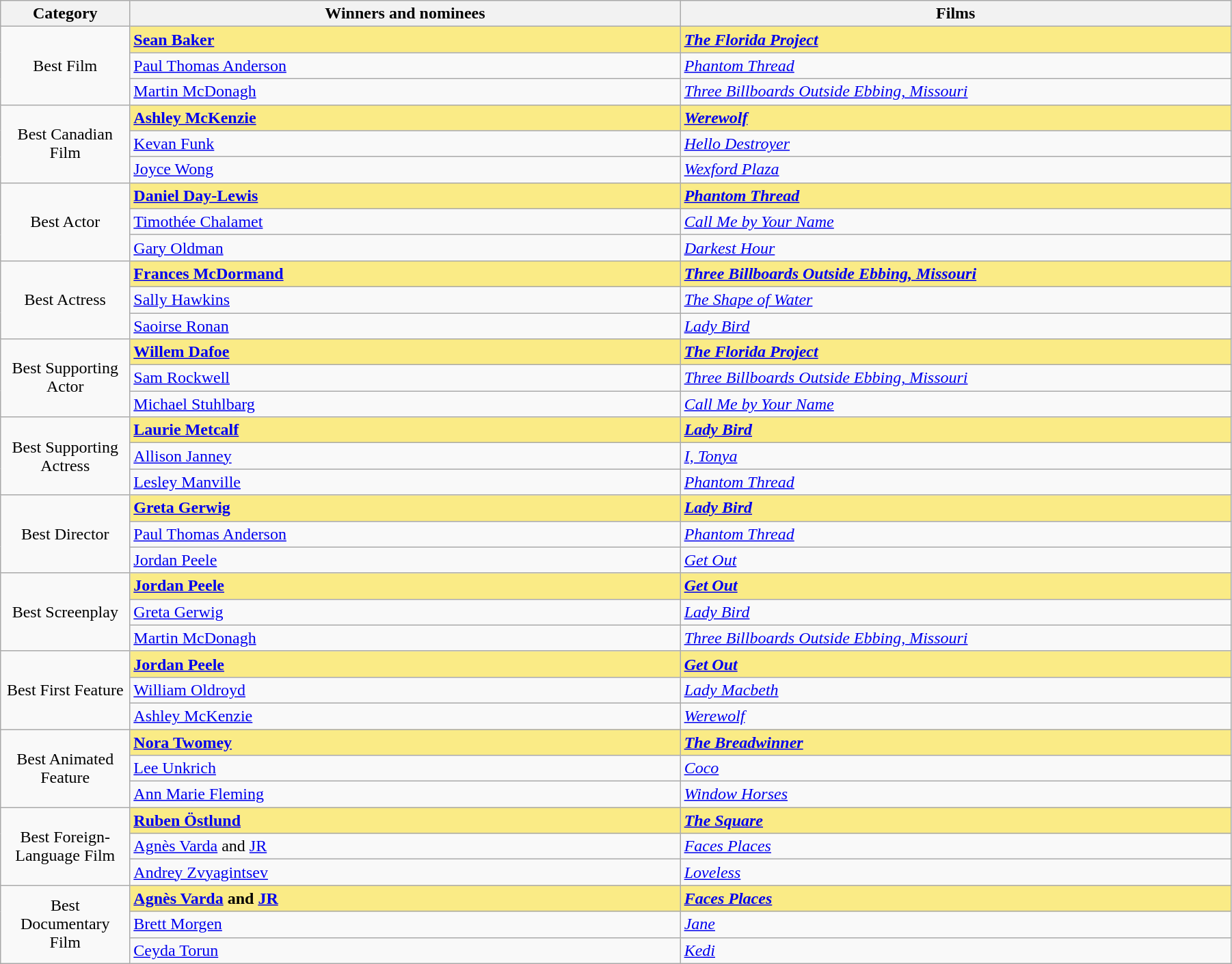<table class="wikitable" width="95%" cellpadding="5">
<tr>
<th width="100"><strong>Category</strong></th>
<th width="450"><strong>Winners and nominees</strong></th>
<th width="450"><strong>Films</strong></th>
</tr>
<tr>
<td rowspan="3" style="text-align:center;">Best Film</td>
<td style="background:#FAEB86;"><strong><a href='#'>Sean Baker</a></strong></td>
<td style="background:#FAEB86;"><strong><em><a href='#'>The Florida Project</a></em></strong></td>
</tr>
<tr>
<td><a href='#'>Paul Thomas Anderson</a></td>
<td><em><a href='#'>Phantom Thread</a></em></td>
</tr>
<tr>
<td><a href='#'>Martin McDonagh</a></td>
<td><em><a href='#'>Three Billboards Outside Ebbing, Missouri</a></em></td>
</tr>
<tr>
<td rowspan="3" style="text-align:center;">Best Canadian Film</td>
<td style="background:#FAEB86;"><strong><a href='#'>Ashley McKenzie</a></strong></td>
<td style="background:#FAEB86;"><strong><em><a href='#'>Werewolf</a></em></strong></td>
</tr>
<tr>
<td><a href='#'>Kevan Funk</a></td>
<td><em><a href='#'>Hello Destroyer</a></em></td>
</tr>
<tr>
<td><a href='#'>Joyce Wong</a></td>
<td><em><a href='#'>Wexford Plaza</a></em></td>
</tr>
<tr>
<td rowspan="3" style="text-align:center;">Best Actor</td>
<td style="background:#FAEB86;"><strong><a href='#'>Daniel Day-Lewis</a></strong></td>
<td style="background:#FAEB86;"><strong><em><a href='#'>Phantom Thread</a></em></strong></td>
</tr>
<tr>
<td><a href='#'>Timothée Chalamet</a></td>
<td><em><a href='#'>Call Me by Your Name</a></em></td>
</tr>
<tr>
<td><a href='#'>Gary Oldman</a></td>
<td><em><a href='#'>Darkest Hour</a></em></td>
</tr>
<tr>
<td rowspan="3" style="text-align:center;">Best Actress</td>
<td style="background:#FAEB86;"><strong><a href='#'>Frances McDormand</a></strong></td>
<td style="background:#FAEB86;"><strong><em><a href='#'>Three Billboards Outside Ebbing, Missouri</a></em></strong></td>
</tr>
<tr>
<td><a href='#'>Sally Hawkins</a></td>
<td><em><a href='#'>The Shape of Water</a></em></td>
</tr>
<tr>
<td><a href='#'>Saoirse Ronan</a></td>
<td><em><a href='#'>Lady Bird</a></em></td>
</tr>
<tr>
<td rowspan="3" style="text-align:center;">Best Supporting Actor</td>
<td style="background:#FAEB86;"><strong><a href='#'>Willem Dafoe</a></strong></td>
<td style="background:#FAEB86;"><strong><em><a href='#'>The Florida Project</a></em></strong></td>
</tr>
<tr>
<td><a href='#'>Sam Rockwell</a></td>
<td><em><a href='#'>Three Billboards Outside Ebbing, Missouri</a></em></td>
</tr>
<tr>
<td><a href='#'>Michael Stuhlbarg</a></td>
<td><em><a href='#'>Call Me by Your Name</a></em></td>
</tr>
<tr>
<td rowspan="3" style="text-align:center;">Best Supporting Actress</td>
<td style="background:#FAEB86;"><strong><a href='#'>Laurie Metcalf</a></strong></td>
<td style="background:#FAEB86;"><strong><em><a href='#'>Lady Bird</a></em></strong></td>
</tr>
<tr>
<td><a href='#'>Allison Janney</a></td>
<td><em><a href='#'>I, Tonya</a></em></td>
</tr>
<tr>
<td><a href='#'>Lesley Manville</a></td>
<td><em><a href='#'>Phantom Thread</a></em></td>
</tr>
<tr>
<td rowspan="3" style="text-align:center;">Best Director</td>
<td style="background:#FAEB86;"><strong><a href='#'>Greta Gerwig</a></strong></td>
<td style="background:#FAEB86;"><strong><em><a href='#'>Lady Bird</a></em></strong></td>
</tr>
<tr>
<td><a href='#'>Paul Thomas Anderson</a></td>
<td><em><a href='#'>Phantom Thread</a></em></td>
</tr>
<tr>
<td><a href='#'>Jordan Peele</a></td>
<td><em><a href='#'>Get Out</a></em></td>
</tr>
<tr>
<td rowspan="3" style="text-align:center;">Best Screenplay</td>
<td style="background:#FAEB86;"><strong><a href='#'>Jordan Peele</a></strong></td>
<td style="background:#FAEB86;"><strong><em><a href='#'>Get Out</a></em></strong></td>
</tr>
<tr>
<td><a href='#'>Greta Gerwig</a></td>
<td><em><a href='#'>Lady Bird</a></em></td>
</tr>
<tr>
<td><a href='#'>Martin McDonagh</a></td>
<td><em><a href='#'>Three Billboards Outside Ebbing, Missouri</a></em></td>
</tr>
<tr>
<td rowspan="3" style="text-align:center;">Best First Feature</td>
<td style="background:#FAEB86;"><strong><a href='#'>Jordan Peele</a></strong></td>
<td style="background:#FAEB86;"><strong><em><a href='#'>Get Out</a></em></strong></td>
</tr>
<tr>
<td><a href='#'>William Oldroyd</a></td>
<td><em><a href='#'>Lady Macbeth</a></em></td>
</tr>
<tr>
<td><a href='#'>Ashley McKenzie</a></td>
<td><em><a href='#'>Werewolf</a></em></td>
</tr>
<tr>
<td rowspan="3" style="text-align:center;">Best Animated Feature</td>
<td style="background:#FAEB86;"><strong><a href='#'>Nora Twomey</a></strong></td>
<td style="background:#FAEB86;"><strong><em><a href='#'>The Breadwinner</a></em></strong></td>
</tr>
<tr>
<td><a href='#'>Lee Unkrich</a></td>
<td><em><a href='#'>Coco</a></em></td>
</tr>
<tr>
<td><a href='#'>Ann Marie Fleming</a></td>
<td><em><a href='#'>Window Horses</a></em></td>
</tr>
<tr>
<td rowspan="3" style="text-align:center;">Best Foreign-Language Film</td>
<td style="background:#FAEB86;"><strong><a href='#'>Ruben Östlund</a></strong></td>
<td style="background:#FAEB86;"><strong><em><a href='#'>The Square</a></em></strong></td>
</tr>
<tr>
<td><a href='#'>Agnès Varda</a> and <a href='#'>JR</a></td>
<td><em><a href='#'>Faces Places</a></em></td>
</tr>
<tr>
<td><a href='#'>Andrey Zvyagintsev</a></td>
<td><em><a href='#'>Loveless</a></em></td>
</tr>
<tr>
<td rowspan="3" style="text-align:center;">Best Documentary Film</td>
<td style="background:#FAEB86;"><strong><a href='#'>Agnès Varda</a> and <a href='#'>JR</a></strong></td>
<td style="background:#FAEB86;"><strong><em><a href='#'>Faces Places</a></em></strong></td>
</tr>
<tr>
<td><a href='#'>Brett Morgen</a></td>
<td><em><a href='#'>Jane</a></em></td>
</tr>
<tr>
<td><a href='#'>Ceyda Torun</a></td>
<td><em><a href='#'>Kedi</a></em></td>
</tr>
</table>
